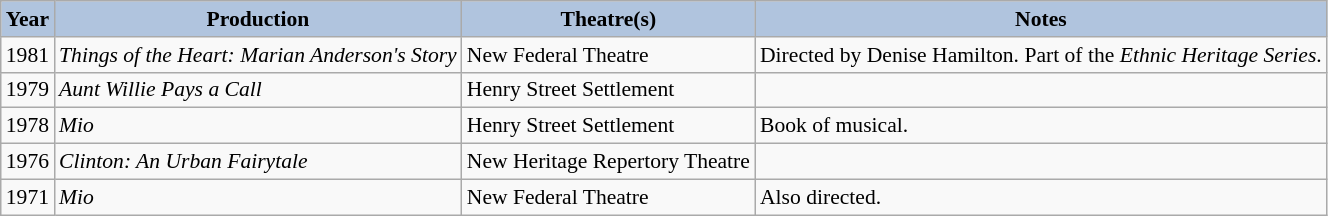<table class="wikitable" style="font-size:90%;">
<tr>
<th style="background:#B0C4DE;">Year</th>
<th style="background:#B0C4DE;">Production</th>
<th style="background:#B0C4DE;">Theatre(s)</th>
<th style="background:#B0C4DE;">Notes</th>
</tr>
<tr>
<td>1981</td>
<td><em>Things of the Heart: Marian Anderson's Story</em></td>
<td>New Federal Theatre</td>
<td>Directed by Denise Hamilton.  Part of the <em>Ethnic Heritage Series</em>.</td>
</tr>
<tr>
<td>1979</td>
<td><em>Aunt Willie Pays a Call</em></td>
<td>Henry Street Settlement</td>
<td></td>
</tr>
<tr>
<td>1978</td>
<td><em>Mio</em></td>
<td>Henry Street Settlement</td>
<td>Book of musical.</td>
</tr>
<tr>
<td>1976</td>
<td><em>Clinton: An Urban Fairytale</em></td>
<td>New Heritage Repertory Theatre</td>
<td></td>
</tr>
<tr>
<td>1971</td>
<td><em>Mio</em></td>
<td>New Federal Theatre</td>
<td>Also directed.</td>
</tr>
</table>
